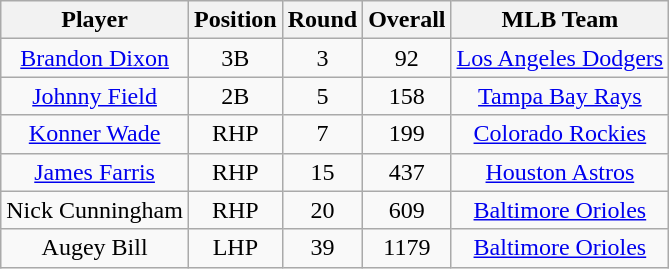<table class="wikitable" style="text-align:center;">
<tr>
<th>Player</th>
<th>Position</th>
<th>Round</th>
<th>Overall</th>
<th>MLB Team</th>
</tr>
<tr>
<td><a href='#'>Brandon Dixon</a></td>
<td>3B</td>
<td>3</td>
<td>92</td>
<td><a href='#'>Los Angeles Dodgers</a></td>
</tr>
<tr>
<td><a href='#'>Johnny Field</a></td>
<td>2B</td>
<td>5</td>
<td>158</td>
<td><a href='#'>Tampa Bay Rays</a></td>
</tr>
<tr>
<td><a href='#'>Konner Wade</a></td>
<td>RHP</td>
<td>7</td>
<td>199</td>
<td><a href='#'>Colorado Rockies</a></td>
</tr>
<tr>
<td><a href='#'>James Farris</a></td>
<td>RHP</td>
<td>15</td>
<td>437</td>
<td><a href='#'>Houston Astros</a></td>
</tr>
<tr>
<td>Nick Cunningham</td>
<td>RHP</td>
<td>20</td>
<td>609</td>
<td><a href='#'>Baltimore Orioles</a></td>
</tr>
<tr>
<td>Augey Bill</td>
<td>LHP</td>
<td>39</td>
<td>1179</td>
<td><a href='#'>Baltimore Orioles</a></td>
</tr>
</table>
